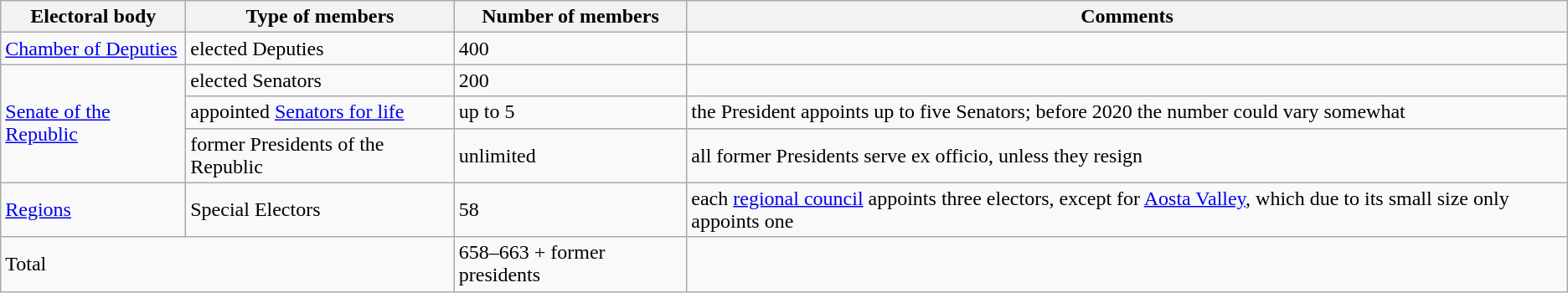<table class="wikitable">
<tr>
<th>Electoral body</th>
<th>Type of members</th>
<th>Number of members</th>
<th>Comments</th>
</tr>
<tr>
<td><a href='#'>Chamber of Deputies</a></td>
<td>elected Deputies</td>
<td>400</td>
<td></td>
</tr>
<tr>
<td rowspan="3"><a href='#'>Senate of the Republic</a></td>
<td>elected Senators</td>
<td>200</td>
<td></td>
</tr>
<tr>
<td>appointed <a href='#'>Senators for life</a></td>
<td>up to 5</td>
<td>the President appoints up to five Senators; before 2020 the number could vary somewhat</td>
</tr>
<tr>
<td>former Presidents of the Republic</td>
<td>unlimited</td>
<td>all former Presidents serve ex officio, unless  they resign</td>
</tr>
<tr>
<td><a href='#'>Regions</a></td>
<td>Special Electors</td>
<td>58</td>
<td>each <a href='#'>regional council</a> appoints three electors, except for <a href='#'>Aosta Valley</a>, which due to its small size only appoints one</td>
</tr>
<tr>
<td colspan="2">Total</td>
<td>658–663 + former presidents</td>
<td></td>
</tr>
</table>
